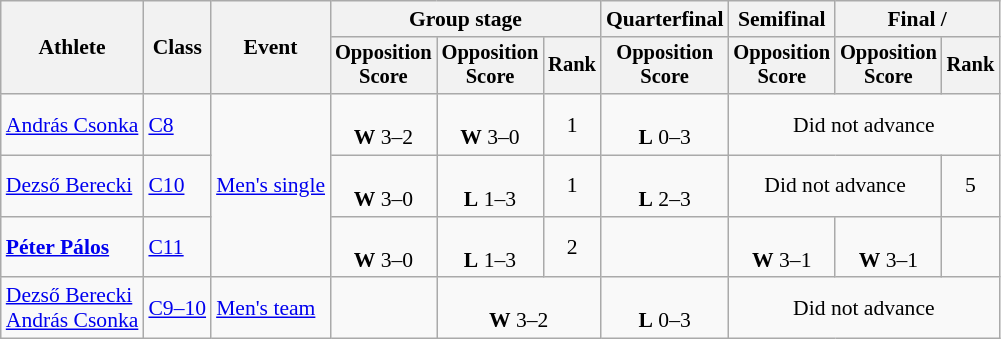<table class="wikitable" style="font-size:90%">
<tr>
<th rowspan=2>Athlete</th>
<th rowspan=2>Class</th>
<th rowspan=2>Event</th>
<th colspan=3>Group stage</th>
<th>Quarterfinal</th>
<th>Semifinal</th>
<th colspan=2>Final / </th>
</tr>
<tr style="font-size:95%">
<th>Opposition<br>Score</th>
<th>Opposition<br>Score</th>
<th>Rank</th>
<th>Opposition<br>Score</th>
<th>Opposition<br>Score</th>
<th>Opposition<br>Score</th>
<th>Rank</th>
</tr>
<tr align=center>
<td align=left><a href='#'>András Csonka</a></td>
<td align=left><a href='#'>C8</a></td>
<td rowspan=3 align=left><a href='#'>Men's single</a></td>
<td><br><strong>W</strong> 3–2</td>
<td><br><strong>W</strong> 3–0</td>
<td>1</td>
<td><br><strong>L</strong> 0–3</td>
<td colspan=3>Did not advance</td>
</tr>
<tr align=center>
<td align=left><a href='#'>Dezső Berecki</a></td>
<td align=left><a href='#'>C10</a></td>
<td><br><strong>W</strong> 3–0</td>
<td><br><strong>L</strong> 1–3</td>
<td>1</td>
<td><br><strong>L</strong> 2–3</td>
<td colspan=2>Did not advance</td>
<td>5</td>
</tr>
<tr align=center>
<td align=left><strong><a href='#'>Péter Pálos</a></strong></td>
<td align=left><a href='#'>C11</a></td>
<td><br><strong>W</strong> 3–0</td>
<td><br><strong>L</strong> 1–3</td>
<td>2</td>
<td></td>
<td><br><strong>W</strong> 3–1</td>
<td><br><strong>W</strong> 3–1</td>
<td></td>
</tr>
<tr align=center>
<td align=left><a href='#'>Dezső Berecki</a><br><a href='#'>András Csonka</a></td>
<td align=left><a href='#'>C9–10</a></td>
<td align=left><a href='#'>Men's team</a></td>
<td></td>
<td colspan=2><br><strong>W</strong> 3–2</td>
<td><br><strong>L</strong> 0–3</td>
<td colspan=3>Did not advance</td>
</tr>
</table>
